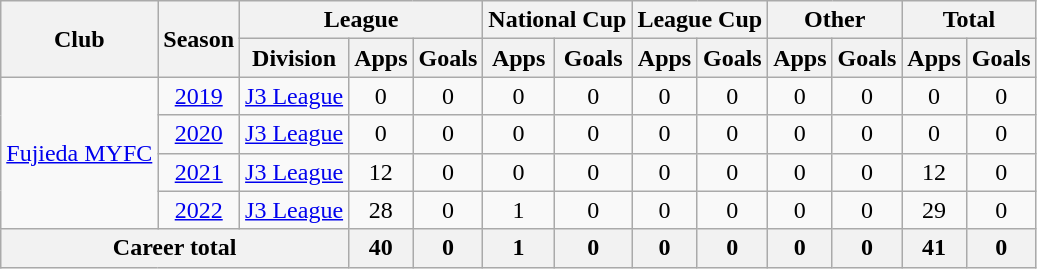<table class="wikitable" style="text-align: center">
<tr>
<th rowspan="2">Club</th>
<th rowspan="2">Season</th>
<th colspan="3">League</th>
<th colspan="2">National Cup</th>
<th colspan="2">League Cup</th>
<th colspan="2">Other</th>
<th colspan="2">Total</th>
</tr>
<tr>
<th>Division</th>
<th>Apps</th>
<th>Goals</th>
<th>Apps</th>
<th>Goals</th>
<th>Apps</th>
<th>Goals</th>
<th>Apps</th>
<th>Goals</th>
<th>Apps</th>
<th>Goals</th>
</tr>
<tr>
<td rowspan=4><a href='#'>Fujieda MYFC</a></td>
<td><a href='#'>2019</a></td>
<td><a href='#'>J3 League</a></td>
<td>0</td>
<td>0</td>
<td>0</td>
<td>0</td>
<td>0</td>
<td>0</td>
<td>0</td>
<td>0</td>
<td>0</td>
<td>0</td>
</tr>
<tr>
<td><a href='#'>2020</a></td>
<td><a href='#'>J3 League</a></td>
<td>0</td>
<td>0</td>
<td>0</td>
<td>0</td>
<td>0</td>
<td>0</td>
<td>0</td>
<td>0</td>
<td>0</td>
<td>0</td>
</tr>
<tr>
<td><a href='#'>2021</a></td>
<td><a href='#'>J3 League</a></td>
<td>12</td>
<td>0</td>
<td>0</td>
<td>0</td>
<td>0</td>
<td>0</td>
<td>0</td>
<td>0</td>
<td>12</td>
<td>0</td>
</tr>
<tr>
<td><a href='#'>2022</a></td>
<td><a href='#'>J3 League</a></td>
<td>28</td>
<td>0</td>
<td>1</td>
<td>0</td>
<td>0</td>
<td>0</td>
<td>0</td>
<td>0</td>
<td>29</td>
<td>0</td>
</tr>
<tr>
<th colspan=3>Career total</th>
<th>40</th>
<th>0</th>
<th>1</th>
<th>0</th>
<th>0</th>
<th>0</th>
<th>0</th>
<th>0</th>
<th>41</th>
<th>0</th>
</tr>
</table>
